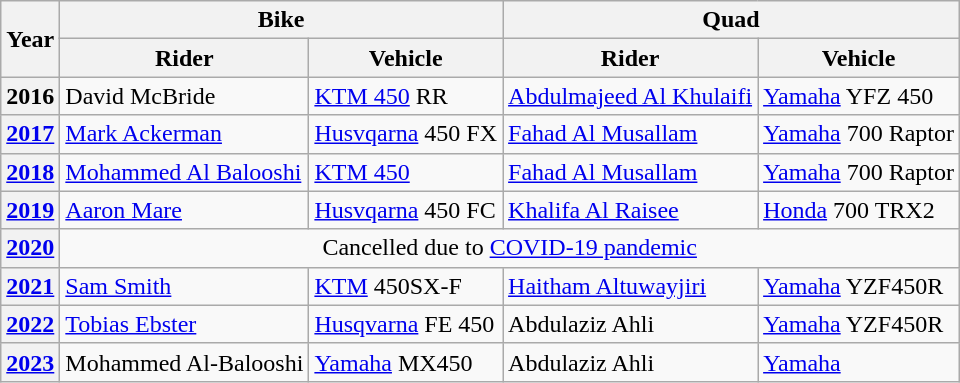<table class="wikitable">
<tr>
<th Rowspan="2">Year</th>
<th Colspan="2">Bike</th>
<th Colspan="2">Quad</th>
</tr>
<tr>
<th>Rider</th>
<th>Vehicle</th>
<th>Rider</th>
<th>Vehicle</th>
</tr>
<tr>
<th>2016</th>
<td> David McBride</td>
<td><a href='#'>KTM 450</a> RR</td>
<td> <a href='#'>Abdulmajeed Al Khulaifi</a></td>
<td><a href='#'>Yamaha</a> YFZ 450</td>
</tr>
<tr>
<th><a href='#'>2017</a></th>
<td> <a href='#'>Mark Ackerman</a></td>
<td><a href='#'>Husvqarna</a> 450 FX</td>
<td> <a href='#'>Fahad Al Musallam</a></td>
<td><a href='#'>Yamaha</a> 700 Raptor</td>
</tr>
<tr>
<th><a href='#'>2018</a></th>
<td> <a href='#'>Mohammed Al Balooshi</a></td>
<td><a href='#'>KTM 450</a></td>
<td> <a href='#'>Fahad Al Musallam</a></td>
<td><a href='#'>Yamaha</a> 700 Raptor</td>
</tr>
<tr>
<th><a href='#'>2019</a></th>
<td> <a href='#'>Aaron Mare</a></td>
<td><a href='#'>Husvqarna</a> 450 FC</td>
<td> <a href='#'>Khalifa Al Raisee</a></td>
<td><a href='#'>Honda</a> 700 TRX2</td>
</tr>
<tr>
<th><a href='#'>2020</a></th>
<td colspan="4" align=center>Cancelled due to <a href='#'>COVID-19 pandemic</a></td>
</tr>
<tr>
<th><a href='#'>2021</a></th>
<td> <a href='#'>Sam Smith</a></td>
<td><a href='#'>KTM</a> 450SX-F</td>
<td> <a href='#'>Haitham Altuwayjiri</a></td>
<td><a href='#'>Yamaha</a> YZF450R</td>
</tr>
<tr>
<th><a href='#'>2022</a></th>
<td> <a href='#'>Tobias Ebster</a></td>
<td><a href='#'>Husqvarna</a> FE 450</td>
<td> Abdulaziz Ahli</td>
<td><a href='#'>Yamaha</a> YZF450R</td>
</tr>
<tr>
<th><a href='#'>2023</a></th>
<td> Mohammed Al-Balooshi</td>
<td><a href='#'>Yamaha</a> MX450</td>
<td> Abdulaziz Ahli</td>
<td><a href='#'>Yamaha</a></td>
</tr>
</table>
